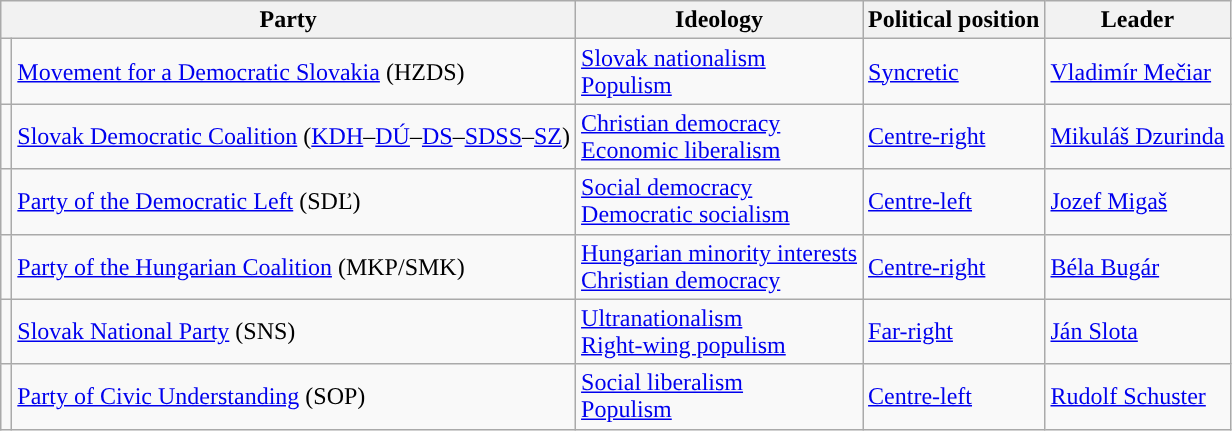<table class="wikitable">
<tr>
<th colspan="2">Party</th>
<th>Ideology</th>
<th>Political position</th>
<th>Leader</th>
</tr>
<tr>
<td style="background:"></td>
<td><a href='#'>Movement for a Democratic Slovakia</a> (HZDS)</td>
<td><a href='#'>Slovak nationalism</a><br><a href='#'>Populism</a></td>
<td><a href='#'>Syncretic</a></td>
<td><a href='#'>Vladimír Mečiar</a></td>
</tr>
<tr>
<td style="background:"></td>
<td><a href='#'>Slovak Democratic Coalition</a> (<a href='#'>KDH</a>–<a href='#'>DÚ</a>–<a href='#'>DS</a>–<a href='#'>SDSS</a>–<a href='#'>SZ</a>)</td>
<td><a href='#'>Christian democracy</a><br><a href='#'>Economic liberalism</a></td>
<td><a href='#'>Centre-right</a></td>
<td><a href='#'>Mikuláš Dzurinda</a></td>
</tr>
<tr>
<td style="background:"></td>
<td><a href='#'>Party of the Democratic Left</a> (SDĽ)</td>
<td><a href='#'>Social democracy</a><br><a href='#'>Democratic socialism</a></td>
<td><a href='#'>Centre-left</a></td>
<td><a href='#'>Jozef Migaš</a></td>
</tr>
<tr>
<td style="background:"></td>
<td><a href='#'>Party of the Hungarian Coalition</a> (MKP/SMK)</td>
<td><a href='#'>Hungarian minority interests</a><br><a href='#'>Christian democracy</a></td>
<td><a href='#'>Centre-right</a></td>
<td><a href='#'>Béla Bugár</a></td>
</tr>
<tr>
<td style="background:"></td>
<td><a href='#'>Slovak National Party</a> (SNS)</td>
<td><a href='#'>Ultranationalism</a><br><a href='#'>Right-wing populism</a></td>
<td><a href='#'>Far-right</a></td>
<td><a href='#'>Ján Slota</a></td>
</tr>
<tr>
<td style="background:"></td>
<td><a href='#'>Party of Civic Understanding</a> (SOP)</td>
<td><a href='#'>Social liberalism</a><br><a href='#'>Populism</a></td>
<td><a href='#'>Centre-left</a></td>
<td><a href='#'>Rudolf Schuster</a></td>
</tr>
</table>
